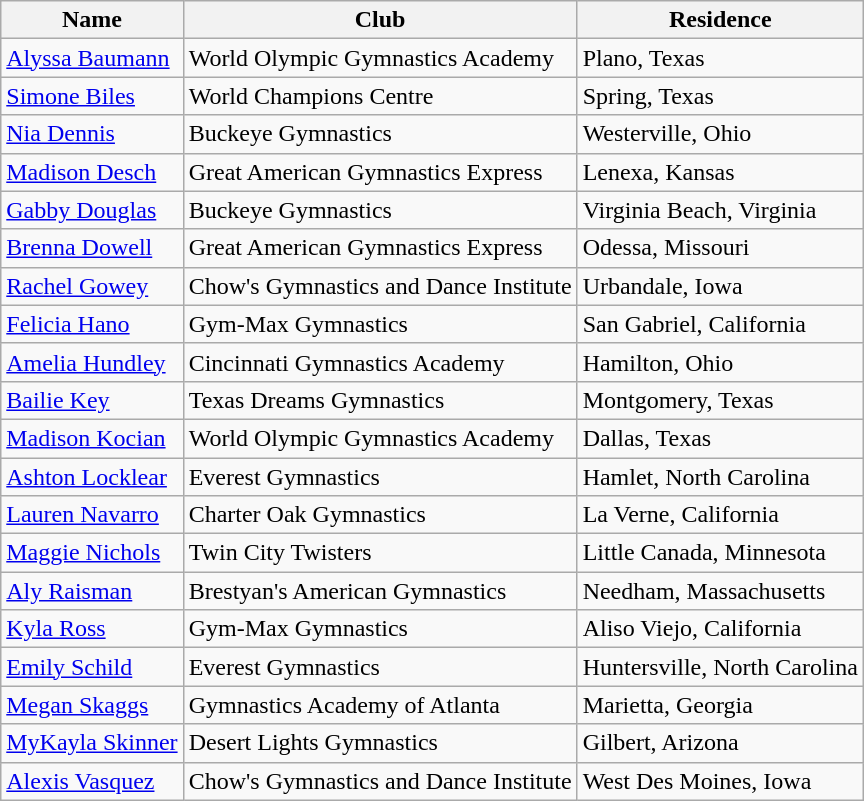<table class="wikitable">
<tr>
<th>Name</th>
<th>Club</th>
<th>Residence</th>
</tr>
<tr>
<td><a href='#'>Alyssa Baumann</a></td>
<td>World Olympic Gymnastics Academy</td>
<td>Plano, Texas</td>
</tr>
<tr>
<td><a href='#'>Simone Biles</a></td>
<td>World Champions Centre</td>
<td>Spring, Texas</td>
</tr>
<tr>
<td><a href='#'>Nia Dennis</a></td>
<td>Buckeye Gymnastics</td>
<td>Westerville, Ohio</td>
</tr>
<tr>
<td><a href='#'>Madison Desch</a></td>
<td>Great American Gymnastics Express</td>
<td>Lenexa, Kansas</td>
</tr>
<tr>
<td><a href='#'>Gabby Douglas</a></td>
<td>Buckeye Gymnastics</td>
<td>Virginia Beach, Virginia</td>
</tr>
<tr>
<td><a href='#'>Brenna Dowell</a></td>
<td>Great American Gymnastics Express</td>
<td>Odessa, Missouri</td>
</tr>
<tr>
<td><a href='#'>Rachel Gowey</a></td>
<td>Chow's Gymnastics and Dance Institute</td>
<td>Urbandale, Iowa</td>
</tr>
<tr>
<td><a href='#'>Felicia Hano</a></td>
<td>Gym-Max Gymnastics</td>
<td>San Gabriel, California</td>
</tr>
<tr>
<td><a href='#'>Amelia Hundley</a></td>
<td>Cincinnati Gymnastics Academy</td>
<td>Hamilton, Ohio</td>
</tr>
<tr>
<td><a href='#'>Bailie Key</a></td>
<td>Texas Dreams Gymnastics</td>
<td>Montgomery, Texas</td>
</tr>
<tr>
<td><a href='#'>Madison Kocian</a></td>
<td>World Olympic Gymnastics Academy</td>
<td>Dallas, Texas</td>
</tr>
<tr>
<td><a href='#'>Ashton Locklear</a></td>
<td>Everest Gymnastics</td>
<td>Hamlet, North Carolina</td>
</tr>
<tr>
<td><a href='#'>Lauren Navarro</a></td>
<td>Charter Oak Gymnastics</td>
<td>La Verne, California</td>
</tr>
<tr>
<td><a href='#'>Maggie Nichols</a></td>
<td>Twin City Twisters</td>
<td>Little Canada, Minnesota</td>
</tr>
<tr>
<td><a href='#'>Aly Raisman</a></td>
<td>Brestyan's American Gymnastics</td>
<td>Needham, Massachusetts</td>
</tr>
<tr>
<td><a href='#'>Kyla Ross</a></td>
<td>Gym-Max Gymnastics</td>
<td>Aliso Viejo, California</td>
</tr>
<tr>
<td><a href='#'>Emily Schild</a></td>
<td>Everest Gymnastics</td>
<td>Huntersville, North Carolina</td>
</tr>
<tr>
<td><a href='#'>Megan Skaggs</a></td>
<td>Gymnastics Academy of Atlanta</td>
<td>Marietta, Georgia</td>
</tr>
<tr>
<td><a href='#'>MyKayla Skinner</a></td>
<td>Desert Lights Gymnastics</td>
<td>Gilbert, Arizona</td>
</tr>
<tr>
<td><a href='#'>Alexis Vasquez</a></td>
<td>Chow's Gymnastics and Dance Institute</td>
<td>West Des Moines, Iowa</td>
</tr>
</table>
